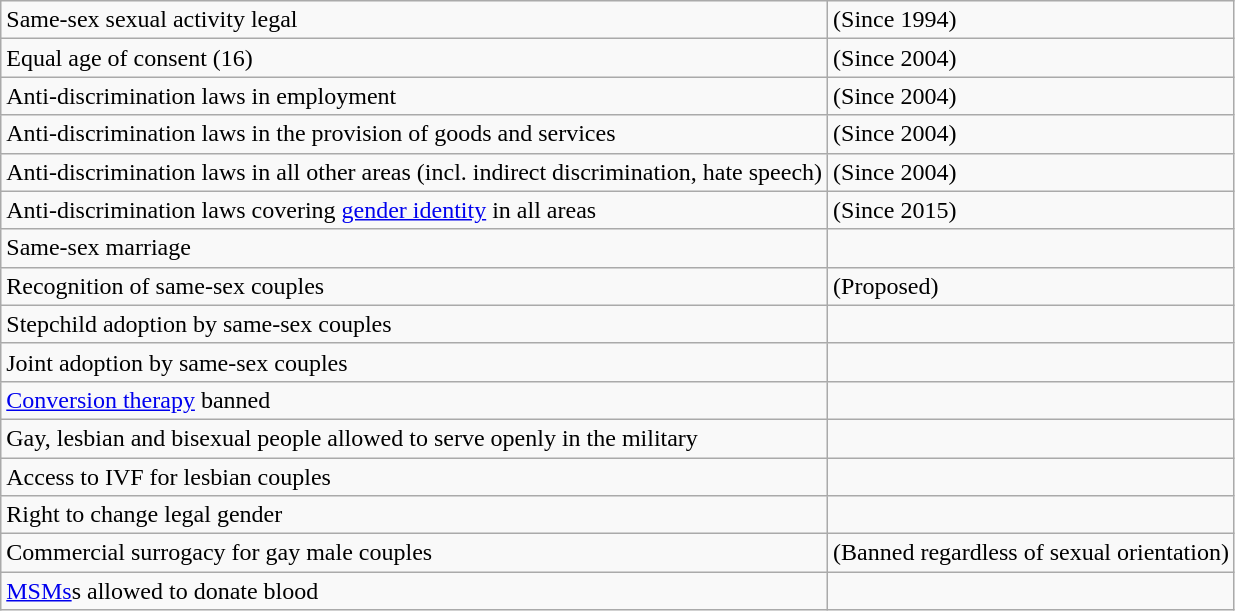<table class="wikitable">
<tr>
<td>Same-sex sexual activity legal</td>
<td> (Since 1994)</td>
</tr>
<tr>
<td>Equal age of consent (16)</td>
<td> (Since 2004)</td>
</tr>
<tr>
<td>Anti-discrimination laws in employment</td>
<td> (Since 2004)</td>
</tr>
<tr>
<td>Anti-discrimination laws in the provision of goods and services</td>
<td> (Since 2004)</td>
</tr>
<tr>
<td>Anti-discrimination laws in all other areas (incl. indirect discrimination, hate speech)</td>
<td> (Since 2004)</td>
</tr>
<tr>
<td>Anti-discrimination laws covering <a href='#'>gender identity</a> in all areas</td>
<td> (Since 2015)</td>
</tr>
<tr>
<td>Same-sex marriage</td>
<td></td>
</tr>
<tr>
<td>Recognition of same-sex couples</td>
<td> (Proposed)</td>
</tr>
<tr>
<td>Stepchild adoption by same-sex couples</td>
<td></td>
</tr>
<tr>
<td>Joint adoption by same-sex couples</td>
<td></td>
</tr>
<tr>
<td><a href='#'>Conversion therapy</a> banned</td>
<td></td>
</tr>
<tr>
<td>Gay, lesbian and bisexual people allowed to serve openly in the military</td>
<td></td>
</tr>
<tr>
<td>Access to IVF for lesbian couples</td>
<td></td>
</tr>
<tr>
<td>Right to change legal gender</td>
<td></td>
</tr>
<tr>
<td>Commercial surrogacy for gay male couples</td>
<td> (Banned regardless of sexual orientation)</td>
</tr>
<tr>
<td><a href='#'>MSMs</a>s allowed to donate blood</td>
<td></td>
</tr>
</table>
